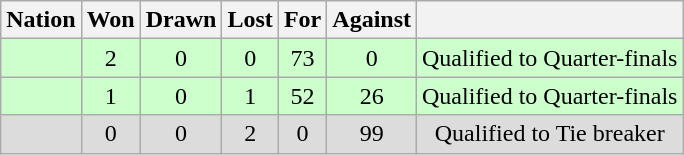<table class="wikitable" style="text-align: center;">
<tr>
<th>Nation</th>
<th>Won</th>
<th>Drawn</th>
<th>Lost</th>
<th>For</th>
<th>Against</th>
<th></th>
</tr>
<tr bgcolor="#ccffcc">
<td align="left"></td>
<td>2</td>
<td>0</td>
<td>0</td>
<td>73</td>
<td>0</td>
<td>Qualified to Quarter-finals</td>
</tr>
<tr bgcolor="#ccffcc">
<td align="left"></td>
<td>1</td>
<td>0</td>
<td>1</td>
<td>52</td>
<td>26</td>
<td>Qualified to Quarter-finals</td>
</tr>
<tr bgcolor="DCDCDC">
<td align="left"></td>
<td>0</td>
<td>0</td>
<td>2</td>
<td>0</td>
<td>99</td>
<td>Qualified to Tie breaker</td>
</tr>
</table>
